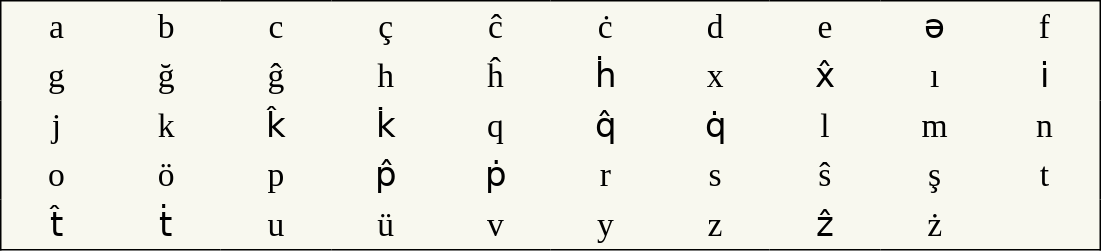<table style="font-family:Arial Unicode MS; font-size:1.4em; border-color:#000000; border-width:1px; border-style:solid; border-collapse:collapse; background-color:#F8F8EF">
<tr>
<td style="width:3em; text-align:center; padding: 3px;">a</td>
<td style="width:3em; text-align:center; padding: 3px;">b</td>
<td style="width:3em; text-align:center; padding: 3px;">c</td>
<td style="width:3em; text-align:center; padding: 3px;">ç</td>
<td style="width:3em; text-align:center; padding: 3px;">ĉ</td>
<td style="width:3em; text-align:center; padding: 3px;">ċ</td>
<td style="width:3em; text-align:center; padding: 3px;">d</td>
<td style="width:3em; text-align:center; padding: 3px;">e</td>
<td style="width:3em; text-align:center; padding: 3px;">ə</td>
<td style="width:3em; text-align:center; padding: 3px;">f</td>
</tr>
<tr>
<td style="width:3em; text-align:center; padding: 3px;">g</td>
<td style="width:3em; text-align:center; padding: 3px;">ğ</td>
<td style="width:3em; text-align:center; padding: 3px;">ĝ</td>
<td style="width:3em; text-align:center; padding: 3px;">h</td>
<td style="width:3em; text-align:center; padding: 3px;">ĥ</td>
<td style="width:3em; text-align:center; padding: 3px;">ḣ</td>
<td style="width:3em; text-align:center; padding: 3px;">x</td>
<td style="width:3em; text-align:center; padding: 3px;">x̂</td>
<td style="width:3em; text-align:center; padding: 3px;">ı</td>
<td style="width:3em; text-align:center; padding: 3px;">i̇</td>
</tr>
<tr>
<td style="width:3em; text-align:center; padding: 3px;">j</td>
<td style="width:3em; text-align:center; padding: 3px;">k</td>
<td style="width:3em; text-align:center; padding: 3px;">k̂</td>
<td style="width:3em; text-align:center; padding: 3px;">k̇</td>
<td style="width:3em; text-align:center; padding: 3px;">q</td>
<td style="width:3em; text-align:center; padding: 3px;">q̂</td>
<td style="width:3em; text-align:center; padding: 3px;">q̇</td>
<td style="width:3em; text-align:center; padding: 3px;">l</td>
<td style="width:3em; text-align:center; padding: 3px;">m</td>
<td style="width:3em; text-align:center; padding: 3px;">n</td>
</tr>
<tr>
<td style="width:3em; text-align:center; padding: 3px;">o</td>
<td style="width:3em; text-align:center; padding: 3px;">ö</td>
<td style="width:3em; text-align:center; padding: 3px;">p</td>
<td style="width:3em; text-align:center; padding: 3px;">p̂</td>
<td style="width:3em; text-align:center; padding: 3px;">ṗ</td>
<td style="width:3em; text-align:center; padding: 3px;">r</td>
<td style="width:3em; text-align:center; padding: 3px;">s</td>
<td style="width:3em; text-align:center; padding: 3px;">ŝ</td>
<td style="width:3em; text-align:center; padding: 3px;">ş</td>
<td style="width:3em; text-align:center; padding: 3px;">t</td>
</tr>
<tr>
<td style="width:3em; text-align:center; padding: 3px;">t̂</td>
<td style="width:3em; text-align:center; padding: 3px;">ṫ</td>
<td style="width:3em; text-align:center; padding: 3px;">u</td>
<td style="width:3em; text-align:center; padding: 3px;">ü</td>
<td style="width:3em; text-align:center; padding: 3px;">v</td>
<td style="width:3em; text-align:center; padding: 3px;">y</td>
<td style="width:3em; text-align:center; padding: 3px;">z</td>
<td style="width:3em; text-align:center; padding: 3px;">ẑ</td>
<td style="width:3em; text-align:center; padding: 3px;">ż</td>
<td style="width:3em; text-align:center; padding: 3px;"></td>
</tr>
</table>
